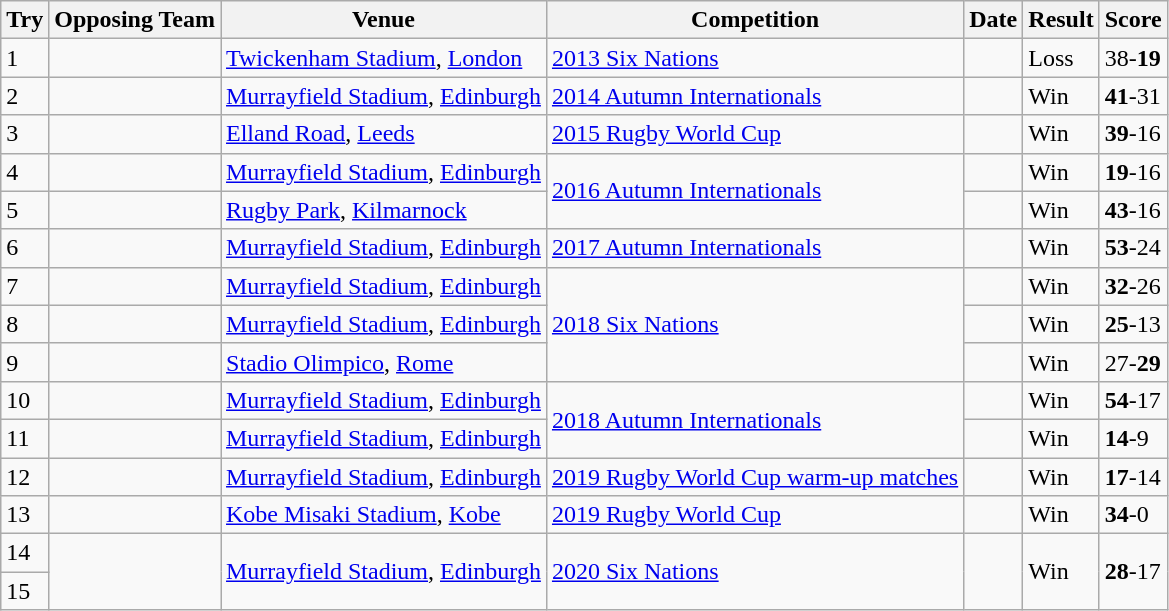<table class="wikitable">
<tr>
<th>Try</th>
<th>Opposing Team</th>
<th>Venue</th>
<th>Competition</th>
<th>Date</th>
<th>Result</th>
<th>Score</th>
</tr>
<tr>
<td>1</td>
<td></td>
<td><a href='#'>Twickenham Stadium</a>, <a href='#'>London</a></td>
<td><a href='#'>2013 Six Nations</a></td>
<td></td>
<td>Loss</td>
<td>38-<strong>19</strong></td>
</tr>
<tr>
<td>2</td>
<td></td>
<td><a href='#'>Murrayfield Stadium</a>, <a href='#'>Edinburgh</a></td>
<td><a href='#'>2014 Autumn Internationals</a></td>
<td></td>
<td>Win</td>
<td><strong>41</strong>-31</td>
</tr>
<tr>
<td>3</td>
<td></td>
<td><a href='#'>Elland Road</a>, <a href='#'>Leeds</a></td>
<td><a href='#'>2015 Rugby World Cup</a></td>
<td></td>
<td>Win</td>
<td><strong>39</strong>-16</td>
</tr>
<tr>
<td>4</td>
<td></td>
<td><a href='#'>Murrayfield Stadium</a>, <a href='#'>Edinburgh</a></td>
<td rowspan=2><a href='#'>2016 Autumn Internationals</a></td>
<td></td>
<td>Win</td>
<td><strong>19</strong>-16</td>
</tr>
<tr>
<td>5</td>
<td></td>
<td><a href='#'>Rugby Park</a>, <a href='#'>Kilmarnock</a></td>
<td></td>
<td>Win</td>
<td><strong>43</strong>-16</td>
</tr>
<tr>
<td>6</td>
<td></td>
<td><a href='#'>Murrayfield Stadium</a>, <a href='#'>Edinburgh</a></td>
<td><a href='#'>2017 Autumn Internationals</a></td>
<td></td>
<td>Win</td>
<td><strong>53</strong>-24</td>
</tr>
<tr>
<td>7</td>
<td></td>
<td><a href='#'>Murrayfield Stadium</a>, <a href='#'>Edinburgh</a></td>
<td rowspan=3><a href='#'>2018 Six Nations</a></td>
<td></td>
<td>Win</td>
<td><strong>32</strong>-26</td>
</tr>
<tr>
<td>8</td>
<td></td>
<td><a href='#'>Murrayfield Stadium</a>, <a href='#'>Edinburgh</a></td>
<td></td>
<td>Win</td>
<td><strong>25</strong>-13</td>
</tr>
<tr>
<td>9</td>
<td></td>
<td><a href='#'>Stadio Olimpico</a>, <a href='#'>Rome</a></td>
<td></td>
<td>Win</td>
<td>27-<strong>29</strong></td>
</tr>
<tr>
<td>10</td>
<td></td>
<td><a href='#'>Murrayfield Stadium</a>, <a href='#'>Edinburgh</a></td>
<td rowspan=2><a href='#'>2018 Autumn Internationals</a></td>
<td></td>
<td>Win</td>
<td><strong>54</strong>-17</td>
</tr>
<tr>
<td>11</td>
<td></td>
<td><a href='#'>Murrayfield Stadium</a>, <a href='#'>Edinburgh</a></td>
<td></td>
<td>Win</td>
<td><strong>14</strong>-9</td>
</tr>
<tr>
<td>12</td>
<td></td>
<td><a href='#'>Murrayfield Stadium</a>, <a href='#'>Edinburgh</a></td>
<td><a href='#'>2019 Rugby World Cup warm-up matches</a></td>
<td></td>
<td>Win</td>
<td><strong>17</strong>-14</td>
</tr>
<tr>
<td>13</td>
<td></td>
<td><a href='#'>Kobe Misaki Stadium</a>, <a href='#'>Kobe</a></td>
<td><a href='#'>2019 Rugby World Cup</a></td>
<td></td>
<td>Win</td>
<td><strong>34</strong>-0</td>
</tr>
<tr>
<td>14</td>
<td rowspan=2></td>
<td rowspan=2><a href='#'>Murrayfield Stadium</a>, <a href='#'>Edinburgh</a></td>
<td rowspan=2><a href='#'>2020 Six Nations</a></td>
<td rowspan=2></td>
<td rowspan=2>Win</td>
<td rowspan=2><strong>28</strong>-17</td>
</tr>
<tr>
<td>15</td>
</tr>
</table>
